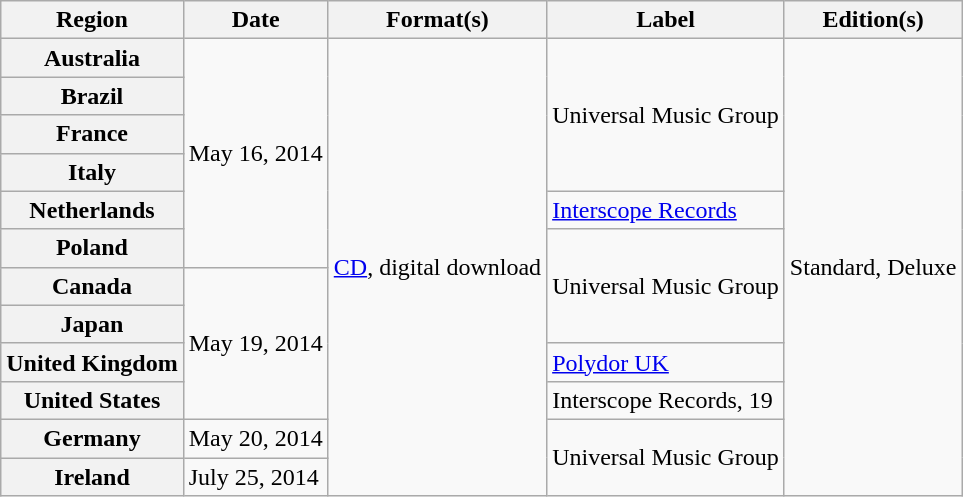<table class="wikitable plainrowheaders">
<tr>
<th scope="col">Region</th>
<th>Date</th>
<th>Format(s)</th>
<th>Label</th>
<th>Edition(s)</th>
</tr>
<tr>
<th scope="row">Australia</th>
<td rowspan="6">May 16, 2014</td>
<td rowspan="12"><a href='#'>CD</a>, digital download</td>
<td rowspan="4">Universal Music Group</td>
<td rowspan="12">Standard, Deluxe</td>
</tr>
<tr>
<th scope="row">Brazil</th>
</tr>
<tr>
<th scope="row">France</th>
</tr>
<tr>
<th scope="row">Italy</th>
</tr>
<tr>
<th scope="row">Netherlands</th>
<td><a href='#'>Interscope Records</a></td>
</tr>
<tr>
<th scope="row">Poland</th>
<td rowspan="3">Universal Music Group</td>
</tr>
<tr>
<th scope="row">Canada</th>
<td rowspan="4">May 19, 2014</td>
</tr>
<tr>
<th scope="row">Japan</th>
</tr>
<tr>
<th scope="row">United Kingdom</th>
<td><a href='#'>Polydor UK</a></td>
</tr>
<tr>
<th scope="row">United States</th>
<td>Interscope Records, 19</td>
</tr>
<tr>
<th scope="row">Germany</th>
<td>May 20, 2014</td>
<td rowspan="2">Universal Music Group</td>
</tr>
<tr>
<th scope="row">Ireland</th>
<td>July 25, 2014</td>
</tr>
</table>
